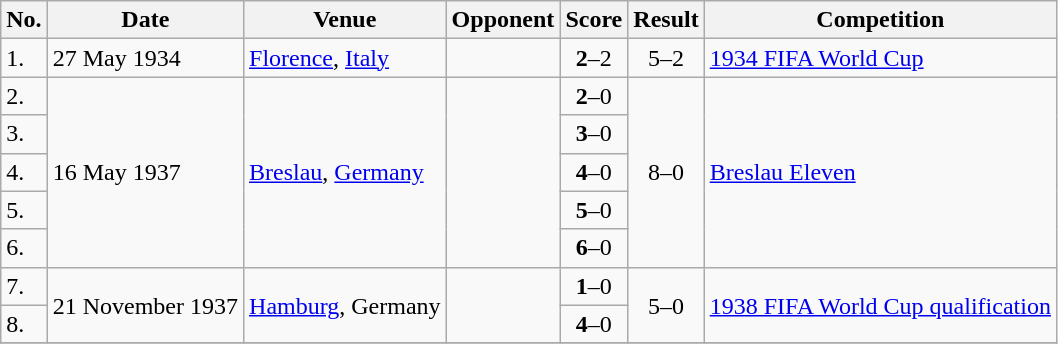<table class="wikitable">
<tr>
<th>No.</th>
<th>Date</th>
<th>Venue</th>
<th>Opponent</th>
<th>Score</th>
<th>Result</th>
<th>Competition</th>
</tr>
<tr>
<td>1.</td>
<td>27 May 1934</td>
<td><a href='#'>Florence</a>, <a href='#'>Italy</a></td>
<td></td>
<td align=center><strong>2</strong>–2</td>
<td align=center>5–2</td>
<td><a href='#'>1934 FIFA World Cup</a></td>
</tr>
<tr>
<td>2.</td>
<td rowspan=5>16 May 1937</td>
<td rowspan=5><a href='#'>Breslau</a>, <a href='#'>Germany</a></td>
<td rowspan=5></td>
<td align=center><strong>2</strong>–0</td>
<td rowspan=5 align=center>8–0</td>
<td rowspan=5><a href='#'>Breslau Eleven</a></td>
</tr>
<tr>
<td>3.</td>
<td align=center><strong>3</strong>–0</td>
</tr>
<tr>
<td>4.</td>
<td align=center><strong>4</strong>–0</td>
</tr>
<tr>
<td>5.</td>
<td align=center><strong>5</strong>–0</td>
</tr>
<tr>
<td>6.</td>
<td align=center><strong>6</strong>–0</td>
</tr>
<tr>
<td>7.</td>
<td rowspan=2>21 November 1937</td>
<td rowspan=2><a href='#'>Hamburg</a>, Germany</td>
<td rowspan=2></td>
<td align=center><strong>1</strong>–0</td>
<td rowspan=2 align=center>5–0</td>
<td rowspan=2><a href='#'>1938 FIFA World Cup qualification</a></td>
</tr>
<tr>
<td>8.</td>
<td align=center><strong>4</strong>–0</td>
</tr>
<tr>
</tr>
</table>
